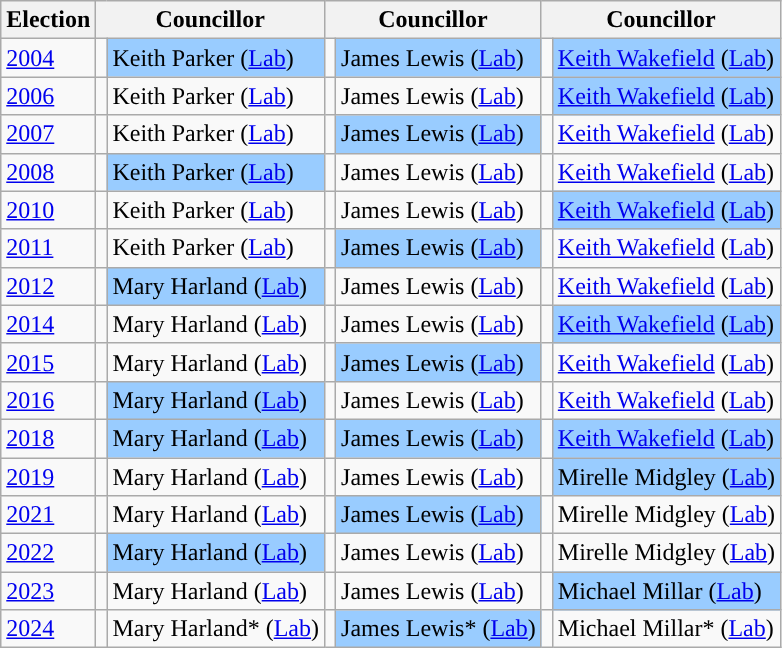<table class="wikitable">
<tr>
<th>Election</th>
<th colspan="2">Councillor</th>
<th colspan="2">Councillor</th>
<th colspan="2">Councillor</th>
</tr>
<tr>
<td><a href='#'>2004</a></td>
<td style="background-color: "></td>
<td bgcolor="#99CCFF">Keith Parker (<a href='#'>Lab</a>)</td>
<td style="background-color: "></td>
<td bgcolor="#99CCFF">James Lewis (<a href='#'>Lab</a>)</td>
<td style="background-color: "></td>
<td bgcolor="#99CCFF"><a href='#'>Keith Wakefield</a> (<a href='#'>Lab</a>)</td>
</tr>
<tr>
<td><a href='#'>2006</a></td>
<td style="background-color: "></td>
<td>Keith Parker (<a href='#'>Lab</a>)</td>
<td style="background-color: "></td>
<td>James Lewis (<a href='#'>Lab</a>)</td>
<td style="background-color: "></td>
<td bgcolor="#99CCFF"><a href='#'>Keith Wakefield</a> (<a href='#'>Lab</a>)</td>
</tr>
<tr>
<td><a href='#'>2007</a></td>
<td style="background-color: "></td>
<td>Keith Parker (<a href='#'>Lab</a>)</td>
<td style="background-color: "></td>
<td bgcolor="#99CCFF">James Lewis (<a href='#'>Lab</a>)</td>
<td style="background-color: "></td>
<td><a href='#'>Keith Wakefield</a> (<a href='#'>Lab</a>)</td>
</tr>
<tr>
<td><a href='#'>2008</a></td>
<td style="background-color: "></td>
<td bgcolor="#99CCFF">Keith Parker (<a href='#'>Lab</a>)</td>
<td style="background-color: "></td>
<td>James Lewis (<a href='#'>Lab</a>)</td>
<td style="background-color: "></td>
<td><a href='#'>Keith Wakefield</a> (<a href='#'>Lab</a>)</td>
</tr>
<tr>
<td><a href='#'>2010</a></td>
<td style="background-color: "></td>
<td>Keith Parker (<a href='#'>Lab</a>)</td>
<td style="background-color: "></td>
<td>James Lewis (<a href='#'>Lab</a>)</td>
<td style="background-color: "></td>
<td bgcolor="#99CCFF"><a href='#'>Keith Wakefield</a> (<a href='#'>Lab</a>)</td>
</tr>
<tr>
<td><a href='#'>2011</a></td>
<td style="background-color: "></td>
<td>Keith Parker (<a href='#'>Lab</a>)</td>
<td style="background-color: "></td>
<td bgcolor="#99CCFF">James Lewis (<a href='#'>Lab</a>)</td>
<td style="background-color: "></td>
<td><a href='#'>Keith Wakefield</a> (<a href='#'>Lab</a>)</td>
</tr>
<tr>
<td><a href='#'>2012</a></td>
<td style="background-color: "></td>
<td bgcolor="#99CCFF">Mary Harland (<a href='#'>Lab</a>)</td>
<td style="background-color: "></td>
<td>James Lewis (<a href='#'>Lab</a>)</td>
<td style="background-color: "></td>
<td><a href='#'>Keith Wakefield</a> (<a href='#'>Lab</a>)</td>
</tr>
<tr>
<td><a href='#'>2014</a></td>
<td style="background-color: "></td>
<td>Mary Harland (<a href='#'>Lab</a>)</td>
<td style="background-color: "></td>
<td>James Lewis (<a href='#'>Lab</a>)</td>
<td style="background-color: "></td>
<td bgcolor="#99CCFF"><a href='#'>Keith Wakefield</a> (<a href='#'>Lab</a>)</td>
</tr>
<tr>
<td><a href='#'>2015</a></td>
<td style="background-color: "></td>
<td>Mary Harland (<a href='#'>Lab</a>)</td>
<td style="background-color: "></td>
<td bgcolor="#99CCFF">James Lewis (<a href='#'>Lab</a>)</td>
<td style="background-color: "></td>
<td><a href='#'>Keith Wakefield</a> (<a href='#'>Lab</a>)</td>
</tr>
<tr>
<td><a href='#'>2016</a></td>
<td style="background-color: "></td>
<td bgcolor="#99CCFF">Mary Harland (<a href='#'>Lab</a>)</td>
<td style="background-color: "></td>
<td>James Lewis (<a href='#'>Lab</a>)</td>
<td style="background-color: "></td>
<td><a href='#'>Keith Wakefield</a>  (<a href='#'>Lab</a>)</td>
</tr>
<tr>
<td><a href='#'>2018</a></td>
<td style="background-color: "></td>
<td bgcolor="#99CCFF">Mary Harland (<a href='#'>Lab</a>)</td>
<td style="background-color: "></td>
<td bgcolor="#99CCFF">James Lewis (<a href='#'>Lab</a>)</td>
<td style="background-color: "></td>
<td bgcolor="#99CCFF"><a href='#'>Keith Wakefield</a>  (<a href='#'>Lab</a>)</td>
</tr>
<tr>
<td><a href='#'>2019</a></td>
<td style="background-color: "></td>
<td>Mary Harland (<a href='#'>Lab</a>)</td>
<td style="background-color: "></td>
<td>James Lewis (<a href='#'>Lab</a>)</td>
<td style="background-color: "></td>
<td bgcolor="#99CCFF">Mirelle Midgley (<a href='#'>Lab</a>)<br></td>
</tr>
<tr>
<td><a href='#'>2021</a></td>
<td style="background-color: "></td>
<td>Mary Harland (<a href='#'>Lab</a>)</td>
<td style="background-color: "></td>
<td bgcolor="#99CCFF">James Lewis (<a href='#'>Lab</a>)</td>
<td style="background-color: "></td>
<td>Mirelle Midgley (<a href='#'>Lab</a>)</td>
</tr>
<tr>
<td><a href='#'>2022</a></td>
<td style="background-color: "></td>
<td bgcolor="#99CCFF">Mary Harland (<a href='#'>Lab</a>)</td>
<td style="background-color: "></td>
<td>James Lewis (<a href='#'>Lab</a>)</td>
<td style="background-color: "></td>
<td>Mirelle Midgley (<a href='#'>Lab</a>)</td>
</tr>
<tr>
<td><a href='#'>2023</a></td>
<td style="background-color: "></td>
<td>Mary Harland (<a href='#'>Lab</a>)</td>
<td style="background-color: "></td>
<td>James Lewis (<a href='#'>Lab</a>)</td>
<td style="background-color: "></td>
<td bgcolor="#99CCFF">Michael Millar (<a href='#'>Lab</a>)</td>
</tr>
<tr>
<td><a href='#'>2024</a></td>
<td style="background-color: "></td>
<td>Mary Harland* (<a href='#'>Lab</a>)</td>
<td style="background-color: "></td>
<td bgcolor="#99CCFF">James Lewis* (<a href='#'>Lab</a>)</td>
<td style="background-color: "></td>
<td>Michael Millar* (<a href='#'>Lab</a>)</td>
</tr>
</table>
